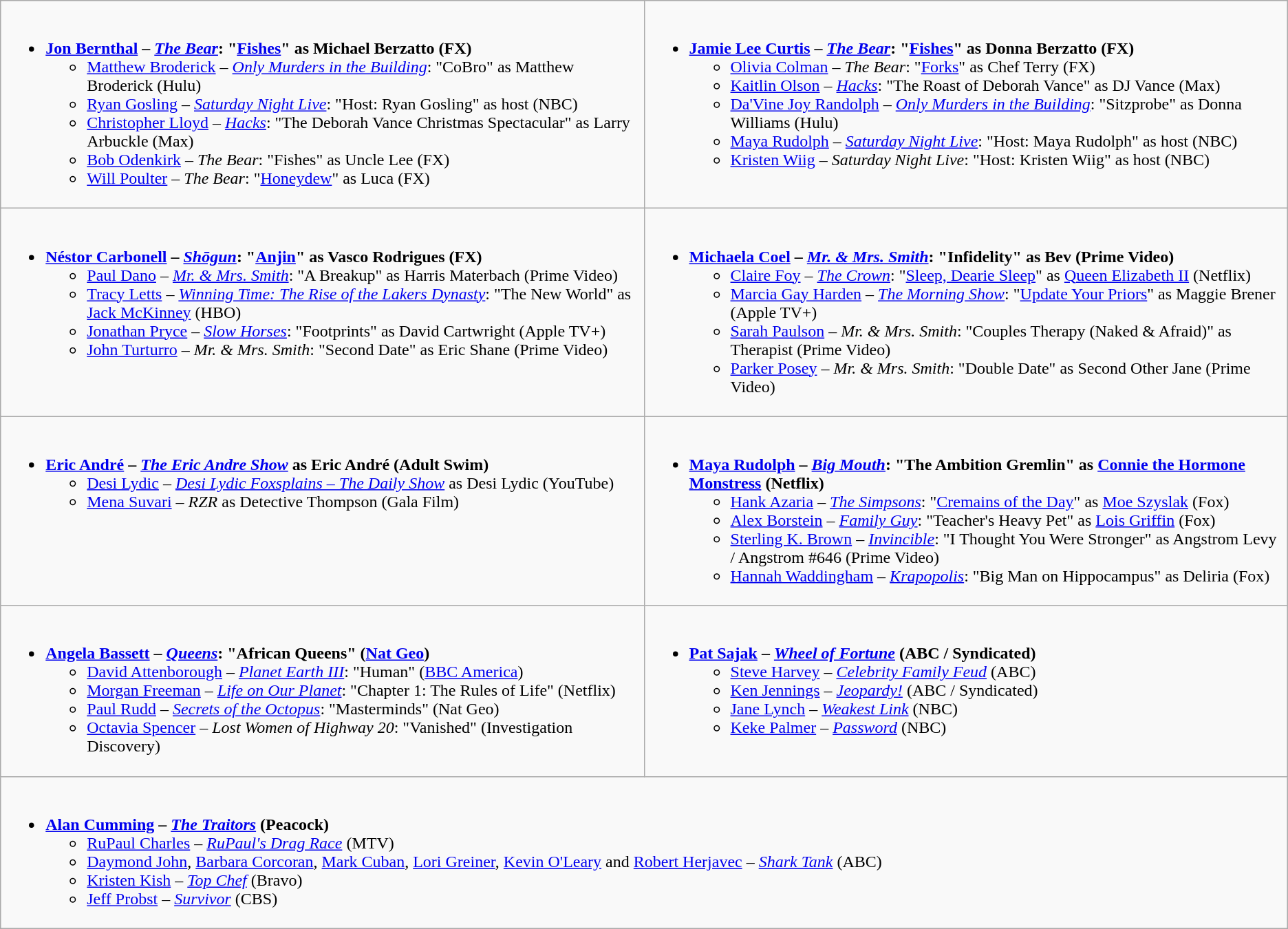<table class="wikitable">
<tr>
<td style="vertical-align:top;" width="50%"><br><ul><li><strong><a href='#'>Jon Bernthal</a> – <em><a href='#'>The Bear</a></em>: "<a href='#'>Fishes</a>" as Michael Berzatto (FX)</strong><ul><li><a href='#'>Matthew Broderick</a> – <em><a href='#'>Only Murders in the Building</a></em>: "CoBro" as Matthew Broderick (Hulu)</li><li><a href='#'>Ryan Gosling</a> – <em><a href='#'>Saturday Night Live</a></em>: "Host: Ryan Gosling" as host (NBC)</li><li><a href='#'>Christopher Lloyd</a> – <em><a href='#'>Hacks</a></em>: "The Deborah Vance Christmas Spectacular" as Larry Arbuckle (Max)</li><li><a href='#'>Bob Odenkirk</a> – <em>The Bear</em>: "Fishes" as Uncle Lee (FX)</li><li><a href='#'>Will Poulter</a> – <em>The Bear</em>: "<a href='#'>Honeydew</a>" as Luca (FX)</li></ul></li></ul></td>
<td style="vertical-align:top;" width="50%"><br><ul><li><strong><a href='#'>Jamie Lee Curtis</a> – <em><a href='#'>The Bear</a></em>: "<a href='#'>Fishes</a>" as Donna Berzatto (FX)</strong><ul><li><a href='#'>Olivia Colman</a> – <em>The Bear</em>: "<a href='#'>Forks</a>" as Chef Terry (FX)</li><li><a href='#'>Kaitlin Olson</a> – <em><a href='#'>Hacks</a></em>: "The Roast of Deborah Vance" as DJ Vance (Max)</li><li><a href='#'>Da'Vine Joy Randolph</a> – <em><a href='#'>Only Murders in the Building</a></em>: "Sitzprobe" as Donna Williams (Hulu)</li><li><a href='#'>Maya Rudolph</a> – <em><a href='#'>Saturday Night Live</a></em>: "Host: Maya Rudolph" as host (NBC)</li><li><a href='#'>Kristen Wiig</a> – <em>Saturday Night Live</em>: "Host: Kristen Wiig" as host (NBC)</li></ul></li></ul></td>
</tr>
<tr>
<td style="vertical-align:top;" width="50%"><br><ul><li><strong><a href='#'>Néstor Carbonell</a> – <em><a href='#'>Shōgun</a></em>: "<a href='#'>Anjin</a>" as Vasco Rodrigues (FX)</strong><ul><li><a href='#'>Paul Dano</a> – <em><a href='#'>Mr. & Mrs. Smith</a></em>: "A Breakup" as Harris Materbach (Prime Video)</li><li><a href='#'>Tracy Letts</a> – <em><a href='#'>Winning Time: The Rise of the Lakers Dynasty</a></em>: "The New World" as <a href='#'>Jack McKinney</a> (HBO)</li><li><a href='#'>Jonathan Pryce</a> – <em><a href='#'>Slow Horses</a></em>: "Footprints" as David Cartwright (Apple TV+)</li><li><a href='#'>John Turturro</a> – <em>Mr. & Mrs. Smith</em>: "Second Date" as Eric Shane (Prime Video)</li></ul></li></ul></td>
<td style="vertical-align:top;" width="50%"><br><ul><li><strong><a href='#'>Michaela Coel</a> – <em><a href='#'>Mr. & Mrs. Smith</a></em>: "Infidelity" as Bev (Prime Video)</strong><ul><li><a href='#'>Claire Foy</a> – <em><a href='#'>The Crown</a></em>: "<a href='#'>Sleep, Dearie Sleep</a>" as <a href='#'>Queen Elizabeth II</a> (Netflix)</li><li><a href='#'>Marcia Gay Harden</a> – <em><a href='#'>The Morning Show</a></em>: "<a href='#'>Update Your Priors</a>" as Maggie Brener (Apple TV+)</li><li><a href='#'>Sarah Paulson</a> – <em>Mr. & Mrs. Smith</em>: "Couples Therapy (Naked & Afraid)" as Therapist (Prime Video)</li><li><a href='#'>Parker Posey</a> – <em>Mr. & Mrs. Smith</em>: "Double Date" as Second Other Jane (Prime Video)</li></ul></li></ul></td>
</tr>
<tr>
<td style="vertical-align:top;" width="50%"><br><ul><li><strong><a href='#'>Eric André</a> – <em><a href='#'>The Eric Andre Show</a></em> as Eric André (Adult Swim)</strong><ul><li><a href='#'>Desi Lydic</a> – <em><a href='#'>Desi Lydic Foxsplains – The Daily Show</a></em> as Desi Lydic (YouTube)</li><li><a href='#'>Mena Suvari</a> – <em>RZR</em> as Detective Thompson (Gala Film)</li></ul></li></ul></td>
<td style="vertical-align:top;" width="50%"><br><ul><li><strong><a href='#'>Maya Rudolph</a> – <em><a href='#'>Big Mouth</a></em>: "The Ambition Gremlin" as <a href='#'>Connie the Hormone Monstress</a> (Netflix)</strong><ul><li><a href='#'>Hank Azaria</a> – <em><a href='#'>The Simpsons</a></em>: "<a href='#'>Cremains of the Day</a>" as <a href='#'>Moe Szyslak</a> (Fox)</li><li><a href='#'>Alex Borstein</a> – <em><a href='#'>Family Guy</a></em>: "Teacher's Heavy Pet" as <a href='#'>Lois Griffin</a> (Fox)</li><li><a href='#'>Sterling K. Brown</a> – <em><a href='#'>Invincible</a></em>: "I Thought You Were Stronger" as Angstrom Levy / Angstrom #646 (Prime Video)</li><li><a href='#'>Hannah Waddingham</a> – <em><a href='#'>Krapopolis</a></em>: "Big Man on Hippocampus" as Deliria (Fox)</li></ul></li></ul></td>
</tr>
<tr>
<td style="vertical-align:top;" width="50%"><br><ul><li><strong><a href='#'>Angela Bassett</a> – <em><a href='#'>Queens</a></em>: "African Queens" (<a href='#'>Nat Geo</a>)</strong><ul><li><a href='#'>David Attenborough</a> – <em><a href='#'>Planet Earth III</a></em>: "Human" (<a href='#'>BBC America</a>)</li><li><a href='#'>Morgan Freeman</a> – <em><a href='#'>Life on Our Planet</a></em>: "Chapter 1: The Rules of Life" (Netflix)</li><li><a href='#'>Paul Rudd</a> – <em><a href='#'>Secrets of the Octopus</a></em>: "Masterminds" (Nat Geo)</li><li><a href='#'>Octavia Spencer</a> – <em>Lost Women of Highway 20</em>: "Vanished" (Investigation Discovery)</li></ul></li></ul></td>
<td style="vertical-align:top;" width="50%"><br><ul><li><strong><a href='#'>Pat Sajak</a> – <em><a href='#'>Wheel of Fortune</a></em> (ABC / Syndicated)</strong><ul><li><a href='#'>Steve Harvey</a> – <em><a href='#'>Celebrity Family Feud</a></em> (ABC)</li><li><a href='#'>Ken Jennings</a> – <em><a href='#'>Jeopardy!</a></em> (ABC / Syndicated)</li><li><a href='#'>Jane Lynch</a> – <em><a href='#'>Weakest Link</a></em> (NBC)</li><li><a href='#'>Keke Palmer</a> – <em><a href='#'>Password</a></em> (NBC)</li></ul></li></ul></td>
</tr>
<tr>
<td style="vertical-align:top;" width="50%" colspan="2"><br><ul><li><strong><a href='#'>Alan Cumming</a> – <em><a href='#'>The Traitors</a></em> (Peacock)</strong><ul><li><a href='#'>RuPaul Charles</a> – <em><a href='#'>RuPaul's Drag Race</a></em> (MTV)</li><li><a href='#'>Daymond John</a>, <a href='#'>Barbara Corcoran</a>, <a href='#'>Mark Cuban</a>, <a href='#'>Lori Greiner</a>, <a href='#'>Kevin O'Leary</a> and <a href='#'>Robert Herjavec</a> – <em><a href='#'>Shark Tank</a></em> (ABC)</li><li><a href='#'>Kristen Kish</a> – <em><a href='#'>Top Chef</a></em> (Bravo)</li><li><a href='#'>Jeff Probst</a> – <em><a href='#'>Survivor</a></em> (CBS)</li></ul></li></ul></td>
</tr>
</table>
